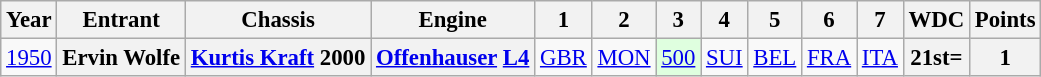<table class="wikitable" style="text-align:center; font-size:95%">
<tr>
<th>Year</th>
<th>Entrant</th>
<th>Chassis</th>
<th>Engine</th>
<th>1</th>
<th>2</th>
<th>3</th>
<th>4</th>
<th>5</th>
<th>6</th>
<th>7</th>
<th>WDC</th>
<th>Points</th>
</tr>
<tr>
<td><a href='#'>1950</a></td>
<th>Ervin Wolfe</th>
<th><a href='#'>Kurtis Kraft</a> 2000</th>
<th><a href='#'>Offenhauser</a> <a href='#'>L4</a></th>
<td><a href='#'>GBR</a></td>
<td><a href='#'>MON</a></td>
<td style="background:#DFFFDF;"><a href='#'>500</a><br></td>
<td><a href='#'>SUI</a></td>
<td><a href='#'>BEL</a></td>
<td><a href='#'>FRA</a></td>
<td><a href='#'>ITA</a></td>
<th>21st=</th>
<th>1</th>
</tr>
</table>
